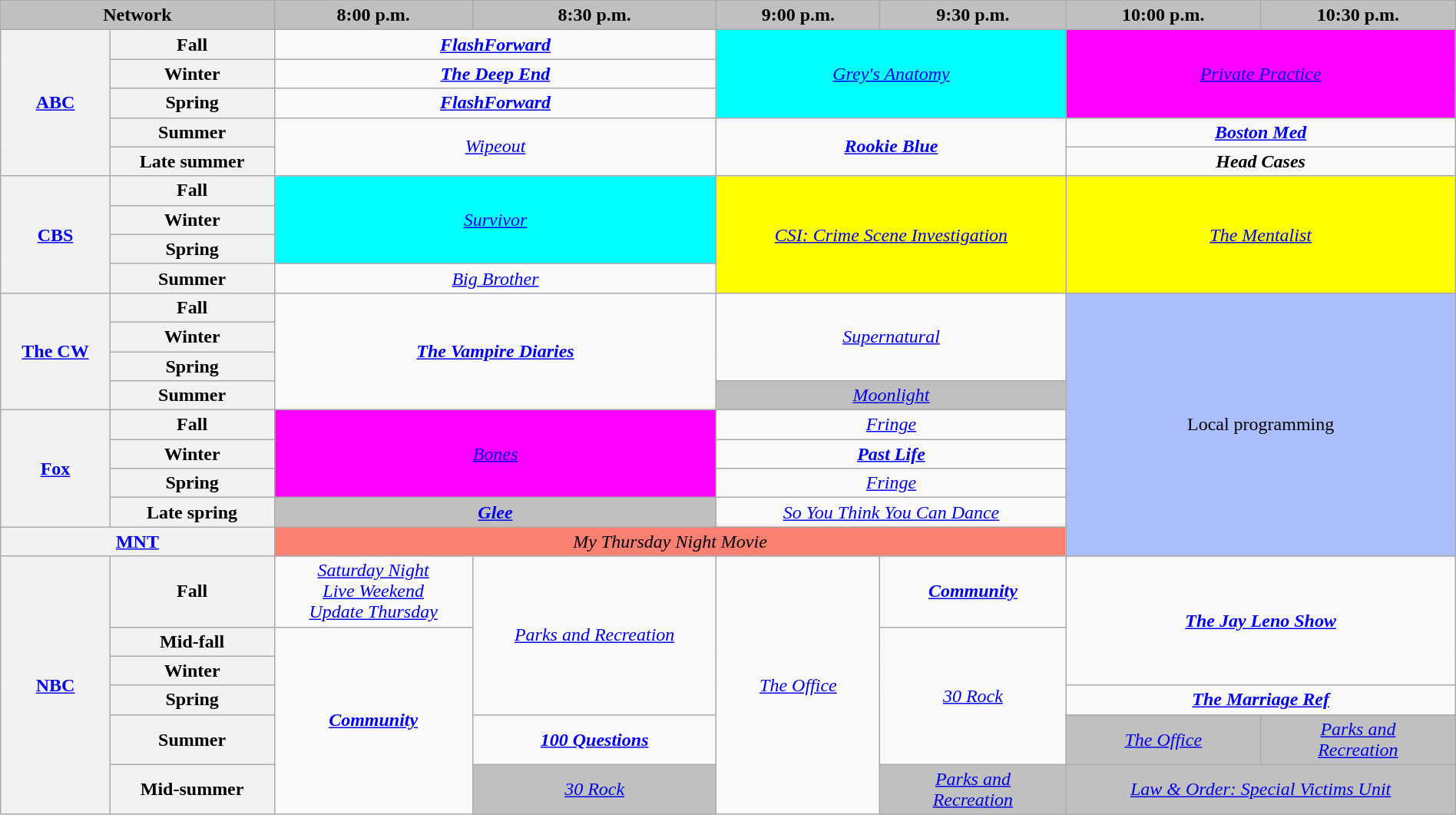<table class="wikitable" style="width:100%;margin-right:0;text-align:center">
<tr>
<th colspan="2" style="background-color:#C0C0C0;text-align:center">Network</th>
<th style="background-color:#C0C0C0;text-align:center">8:00 p.m.</th>
<th style="background-color:#C0C0C0;text-align:center">8:30 p.m.</th>
<th style="background-color:#C0C0C0;text-align:center">9:00 p.m.</th>
<th style="background-color:#C0C0C0;text-align:center">9:30 p.m.</th>
<th style="background-color:#C0C0C0;text-align:center">10:00 p.m.</th>
<th style="background-color:#C0C0C0;text-align:center">10:30 p.m.</th>
</tr>
<tr>
<th rowspan="5"><a href='#'>ABC</a></th>
<th>Fall</th>
<td colspan="2"><strong><em><a href='#'>FlashForward</a></em></strong></td>
<td style="background:cyan;" colspan="2" rowspan="3"><em><a href='#'>Grey's Anatomy</a></em> </td>
<td style="background:magenta;" colspan="2" rowspan="3"><em><a href='#'>Private Practice</a></em> </td>
</tr>
<tr>
<th>Winter</th>
<td colspan="2"><strong><em><a href='#'>The Deep End</a></em></strong></td>
</tr>
<tr>
<th>Spring</th>
<td colspan="2"><strong><em><a href='#'>FlashForward</a></em></strong></td>
</tr>
<tr>
<th>Summer</th>
<td colspan="2" rowspan="2"><em><a href='#'>Wipeout</a></em></td>
<td colspan="2" rowspan="2"><strong><em><a href='#'>Rookie Blue</a></em></strong></td>
<td colspan="2"><strong><em><a href='#'>Boston Med</a></em></strong></td>
</tr>
<tr>
<th>Late summer</th>
<td colspan="2"><strong><em>Head Cases</em></strong></td>
</tr>
<tr>
<th rowspan="4"><a href='#'>CBS</a></th>
<th>Fall</th>
<td style="background:cyan;" colspan="2" rowspan="3"><em><a href='#'>Survivor</a></em> </td>
<td style="background:yellow;" colspan="2" rowspan="4"><em><a href='#'>CSI: Crime Scene Investigation</a></em> </td>
<td style="background:yellow;" colspan="2" rowspan="4"><em><a href='#'>The Mentalist</a></em> </td>
</tr>
<tr>
<th>Winter</th>
</tr>
<tr>
<th>Spring</th>
</tr>
<tr>
<th>Summer</th>
<td colspan="2"><em><a href='#'>Big Brother</a></em></td>
</tr>
<tr>
<th rowspan="4"><a href='#'>The CW</a></th>
<th>Fall</th>
<td colspan="2" rowspan="4"><strong><em><a href='#'>The Vampire Diaries</a></em></strong></td>
<td colspan="2" rowspan="3"><em><a href='#'>Supernatural</a></em></td>
<td style="background:#abbfff;" colspan="2" rowspan="9">Local programming</td>
</tr>
<tr>
<th>Winter</th>
</tr>
<tr>
<th>Spring</th>
</tr>
<tr>
<th>Summer</th>
<td style="background:#C0C0C0;" colspan="2"><em><a href='#'>Moonlight</a></em> </td>
</tr>
<tr>
<th rowspan="4"><a href='#'>Fox</a></th>
<th>Fall</th>
<td style="background:#FF00FF;" colspan="2" rowspan="3"><em><a href='#'>Bones</a></em> </td>
<td colspan="2"><em><a href='#'>Fringe</a></em></td>
</tr>
<tr>
<th>Winter</th>
<td colspan="2"><strong><em><a href='#'>Past Life</a></em></strong></td>
</tr>
<tr>
<th>Spring</th>
<td colspan="2"><em><a href='#'>Fringe</a></em></td>
</tr>
<tr>
<th>Late spring</th>
<td style="background:#C0C0C0;" colspan="2"><strong><em><a href='#'>Glee</a></em></strong> </td>
<td colspan="2"><em><a href='#'>So You Think You Can Dance</a></em></td>
</tr>
<tr>
<th colspan="2"><a href='#'>MNT</a></th>
<td colspan="4" style="background:#FA8072;"><em>My Thursday Night Movie</em></td>
</tr>
<tr>
<th rowspan="6"><a href='#'>NBC</a></th>
<th>Fall</th>
<td><em><a href='#'>Saturday Night<br>Live Weekend<br>Update Thursday</a></em></td>
<td rowspan="4"><em><a href='#'>Parks and Recreation</a></em></td>
<td rowspan="6"><em><a href='#'>The Office</a></em></td>
<td><strong><em><a href='#'>Community</a></em></strong></td>
<td colspan="2" rowspan="3"><strong><em><a href='#'>The Jay Leno Show</a></em></strong></td>
</tr>
<tr>
<th>Mid-fall</th>
<td rowspan="5"><strong><em><a href='#'>Community</a></em></strong></td>
<td rowspan="4"><em><a href='#'>30 Rock</a></em></td>
</tr>
<tr>
<th>Winter</th>
</tr>
<tr>
<th>Spring</th>
<td colspan="2"><strong><em><a href='#'>The Marriage Ref</a></em></strong></td>
</tr>
<tr>
<th>Summer</th>
<td><strong><em><a href='#'>100 Questions</a></em></strong></td>
<td style="background:#C0C0C0;"><em><a href='#'>The Office</a></em> </td>
<td style="background:#C0C0C0;"><em><a href='#'>Parks and<br>Recreation</a></em> </td>
</tr>
<tr>
<th>Mid-summer</th>
<td style="background:#C0C0C0;"><em><a href='#'>30 Rock</a></em> </td>
<td style="background:#C0C0C0;"><em><a href='#'>Parks and<br>Recreation</a></em> </td>
<td colspan="2" style="background:#C0C0C0;"><em><a href='#'>Law & Order: Special Victims Unit</a></em> </td>
</tr>
</table>
